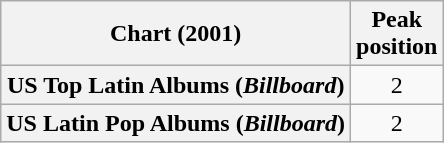<table class="wikitable sortable plainrowheaders" style="text-align:center">
<tr>
<th scope="col">Chart (2001)</th>
<th scope="col">Peak<br>position</th>
</tr>
<tr>
<th scope="row">US Top Latin Albums (<em>Billboard</em>)</th>
<td style="text-align:center;">2</td>
</tr>
<tr>
<th scope="row">US Latin Pop Albums (<em>Billboard</em>)</th>
<td style="text-align:center;">2</td>
</tr>
</table>
